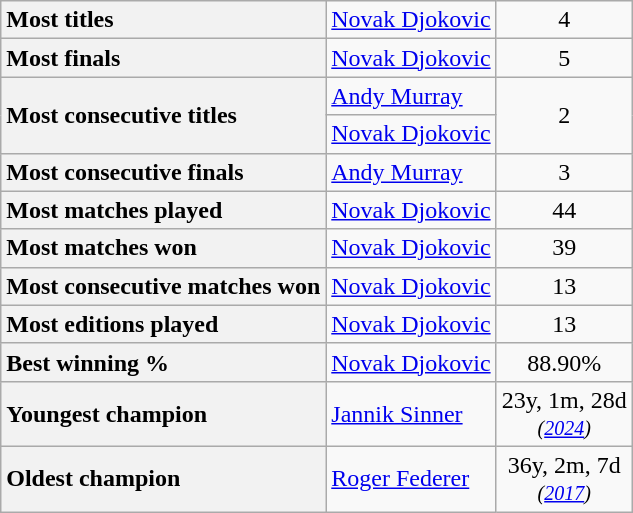<table class=wikitable>
<tr>
<th style="text-align:left;">Most titles</th>
<td> <a href='#'>Novak Djokovic</a></td>
<td style="text-align:center;">4</td>
</tr>
<tr>
<th style="text-align:left;">Most finals</th>
<td> <a href='#'>Novak Djokovic</a></td>
<td style="text-align:center;">5</td>
</tr>
<tr>
<th rowspan = 2 style="text-align:left;">Most consecutive titles<br>
</th>
<td> <a href='#'>Andy Murray</a><br></td>
<td rowspan = 2 style="text-align:center;">2</td>
</tr>
<tr>
<td> <a href='#'>Novak Djokovic</a><br></td>
</tr>
<tr>
<th style="text-align:left;">Most consecutive finals<br>
</th>
<td> <a href='#'>Andy Murray</a><br></td>
<td style="text-align:center;">3</td>
</tr>
<tr>
<th style="text-align:left;">Most matches played</th>
<td> <a href='#'>Novak Djokovic</a></td>
<td style="text-align:center;">44</td>
</tr>
<tr>
<th style="text-align:left;">Most matches won</th>
<td> <a href='#'>Novak Djokovic</a></td>
<td style="text-align:center;">39</td>
</tr>
<tr>
<th style="text-align:left;">Most consecutive matches won</th>
<td> <a href='#'>Novak Djokovic</a></td>
<td style="text-align:center;">13</td>
</tr>
<tr>
<th style="text-align:left;">Most editions played</th>
<td> <a href='#'>Novak Djokovic</a></td>
<td style="text-align:center;">13</td>
</tr>
<tr>
<th style="text-align:left;">Best winning %</th>
<td> <a href='#'>Novak Djokovic</a></td>
<td style="text-align:center;">88.90%</td>
</tr>
<tr>
<th style="text-align:left;">Youngest champion</th>
<td> <a href='#'>Jannik Sinner</a></td>
<td style="text-align:center;">23y, 1m, 28d<br><small><em>(<a href='#'>2024</a>)</em></small></td>
</tr>
<tr>
<th style="text-align:left;">Oldest champion</th>
<td> <a href='#'>Roger Federer</a></td>
<td style="text-align:center;">36y, 2m, 7d<br><small><em>(<a href='#'>2017</a>)</em></small></td>
</tr>
</table>
